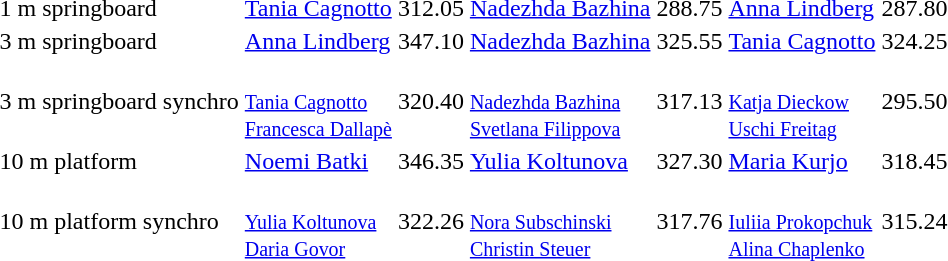<table>
<tr>
<td>1 m springboard </td>
<td><a href='#'>Tania Cagnotto</a> <br> </td>
<td>312.05</td>
<td><a href='#'>Nadezhda Bazhina</a> <br> </td>
<td>288.75</td>
<td><a href='#'>Anna Lindberg</a> <br> </td>
<td>287.80</td>
</tr>
<tr>
<td>3 m springboard </td>
<td><a href='#'>Anna Lindberg</a> <br> </td>
<td>347.10</td>
<td><a href='#'>Nadezhda Bazhina</a> <br> </td>
<td>325.55</td>
<td><a href='#'>Tania Cagnotto</a> <br> </td>
<td>324.25</td>
</tr>
<tr>
<td>3 m springboard synchro </td>
<td><br><small><a href='#'>Tania Cagnotto</a><br><a href='#'>Francesca Dallapè</a><br></small></td>
<td>320.40</td>
<td><br><small><a href='#'>Nadezhda Bazhina</a><br><a href='#'>Svetlana Filippova</a><br></small></td>
<td>317.13</td>
<td><br><small><a href='#'>Katja Dieckow</a><br><a href='#'>Uschi Freitag</a></small></td>
<td>295.50</td>
</tr>
<tr>
<td>10 m platform </td>
<td><a href='#'>Noemi Batki</a> <br> </td>
<td>346.35</td>
<td><a href='#'>Yulia Koltunova</a> <br> </td>
<td>327.30</td>
<td><a href='#'>Maria Kurjo</a> <br> </td>
<td>318.45</td>
</tr>
<tr>
<td>10 m platform synchro</td>
<td><br><small><a href='#'>Yulia Koltunova</a><br><a href='#'>Daria Govor</a><br></small></td>
<td>322.26</td>
<td><br><small><a href='#'>Nora Subschinski</a><br><a href='#'>Christin Steuer</a><br></small></td>
<td>317.76</td>
<td><br><small><a href='#'>Iuliia Prokopchuk</a><br><a href='#'>Alina Chaplenko</a></small></td>
<td>315.24</td>
</tr>
</table>
